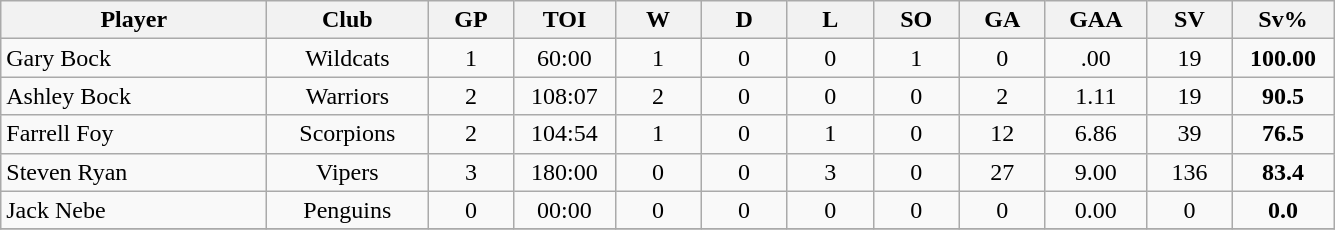<table class="wikitable sortable" style="text-align:center;">
<tr>
<th width="170px">Player</th>
<th width="100px">Club</th>
<th width="50px">GP</th>
<th width="60px">TOI</th>
<th width="50px">W</th>
<th width="50px">D</th>
<th width="50px">L</th>
<th width="50px">SO</th>
<th width="50px">GA</th>
<th width="60px">GAA</th>
<th width="50px">SV</th>
<th width="60px">Sv%</th>
</tr>
<tr>
<td style="text-align:left;">Gary Bock</td>
<td>Wildcats</td>
<td>1</td>
<td>60:00</td>
<td>1</td>
<td>0</td>
<td>0</td>
<td>1</td>
<td>0</td>
<td>.00</td>
<td>19</td>
<td><strong>100.00</strong></td>
</tr>
<tr>
<td style="text-align:left;">Ashley Bock</td>
<td>Warriors</td>
<td>2</td>
<td>108:07</td>
<td>2</td>
<td>0</td>
<td>0</td>
<td>0</td>
<td>2</td>
<td>1.11</td>
<td>19</td>
<td><strong>90.5</strong></td>
</tr>
<tr>
<td style="text-align:left;">Farrell Foy</td>
<td>Scorpions</td>
<td>2</td>
<td>104:54</td>
<td>1</td>
<td>0</td>
<td>1</td>
<td>0</td>
<td>12</td>
<td>6.86</td>
<td>39</td>
<td><strong>76.5</strong></td>
</tr>
<tr>
<td style="text-align:left;">Steven Ryan</td>
<td>Vipers</td>
<td>3</td>
<td>180:00</td>
<td>0</td>
<td>0</td>
<td>3</td>
<td>0</td>
<td>27</td>
<td>9.00</td>
<td>136</td>
<td><strong>83.4</strong></td>
</tr>
<tr>
<td style="text-align:left;">Jack Nebe</td>
<td>Penguins</td>
<td>0</td>
<td>00:00</td>
<td>0</td>
<td>0</td>
<td>0</td>
<td>0</td>
<td>0</td>
<td>0.00</td>
<td>0</td>
<td><strong>0.0</strong></td>
</tr>
<tr>
</tr>
</table>
